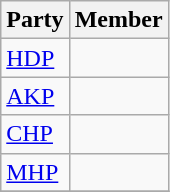<table class="wikitable">
<tr>
<th>Party</th>
<th colspan="2">Member</th>
</tr>
<tr>
<td><a href='#'>HDP</a></td>
<td></td>
</tr>
<tr>
<td><a href='#'>AKP</a></td>
<td></td>
</tr>
<tr>
<td><a href='#'>CHP</a></td>
<td></td>
</tr>
<tr>
<td><a href='#'>MHP</a></td>
<td></td>
</tr>
<tr>
</tr>
</table>
